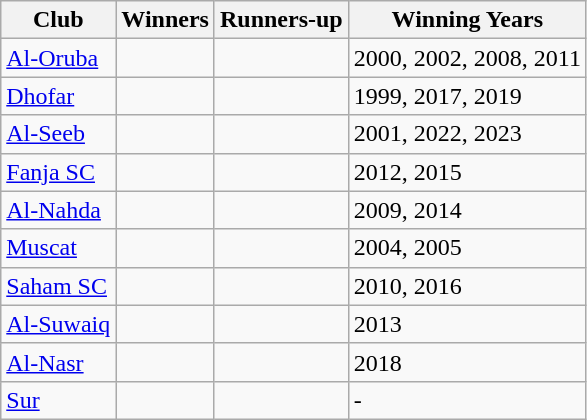<table class="wikitable">
<tr>
<th>Club</th>
<th>Winners</th>
<th>Runners-up</th>
<th>Winning Years</th>
</tr>
<tr>
<td><a href='#'>Al-Oruba</a></td>
<td></td>
<td></td>
<td>2000, 2002, 2008, 2011</td>
</tr>
<tr>
<td><a href='#'>Dhofar</a></td>
<td></td>
<td></td>
<td>1999, 2017, 2019</td>
</tr>
<tr>
<td><a href='#'>Al-Seeb</a></td>
<td></td>
<td></td>
<td>2001, 2022, 2023</td>
</tr>
<tr>
<td><a href='#'>Fanja SC</a></td>
<td></td>
<td></td>
<td>2012, 2015</td>
</tr>
<tr>
<td><a href='#'>Al-Nahda</a></td>
<td></td>
<td></td>
<td>2009, 2014</td>
</tr>
<tr>
<td><a href='#'>Muscat</a></td>
<td></td>
<td></td>
<td>2004, 2005</td>
</tr>
<tr>
<td><a href='#'>Saham SC</a></td>
<td></td>
<td></td>
<td>2010, 2016</td>
</tr>
<tr>
<td><a href='#'>Al-Suwaiq</a></td>
<td></td>
<td></td>
<td>2013</td>
</tr>
<tr>
<td><a href='#'>Al-Nasr</a></td>
<td></td>
<td></td>
<td>2018</td>
</tr>
<tr>
<td><a href='#'>Sur</a></td>
<td></td>
<td></td>
<td>-</td>
</tr>
</table>
